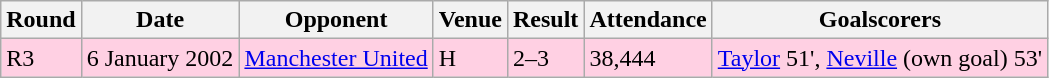<table class="wikitable">
<tr>
<th>Round</th>
<th>Date</th>
<th>Opponent</th>
<th>Venue</th>
<th>Result</th>
<th>Attendance</th>
<th>Goalscorers</th>
</tr>
<tr style="background-color: #ffd0e3;">
<td>R3</td>
<td>6 January 2002</td>
<td><a href='#'>Manchester United</a></td>
<td>H</td>
<td>2–3</td>
<td>38,444</td>
<td><a href='#'>Taylor</a> 51', <a href='#'>Neville</a> (own goal) 53'</td>
</tr>
</table>
